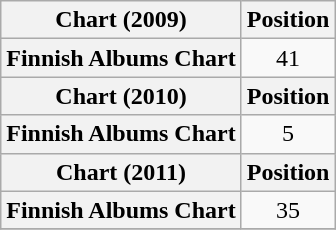<table class="wikitable sortable plainrowheaders">
<tr>
<th scope="col">Chart (2009)</th>
<th scope="col">Position</th>
</tr>
<tr>
<th scope="row">Finnish Albums Chart</th>
<td align="center">41</td>
</tr>
<tr>
<th scope="col">Chart (2010)</th>
<th scope="col">Position</th>
</tr>
<tr>
<th scope="row">Finnish Albums Chart</th>
<td align="center">5</td>
</tr>
<tr>
<th scope="col">Chart (2011)</th>
<th scope="col">Position</th>
</tr>
<tr>
<th scope="row">Finnish Albums Chart</th>
<td align="center">35</td>
</tr>
<tr>
</tr>
</table>
